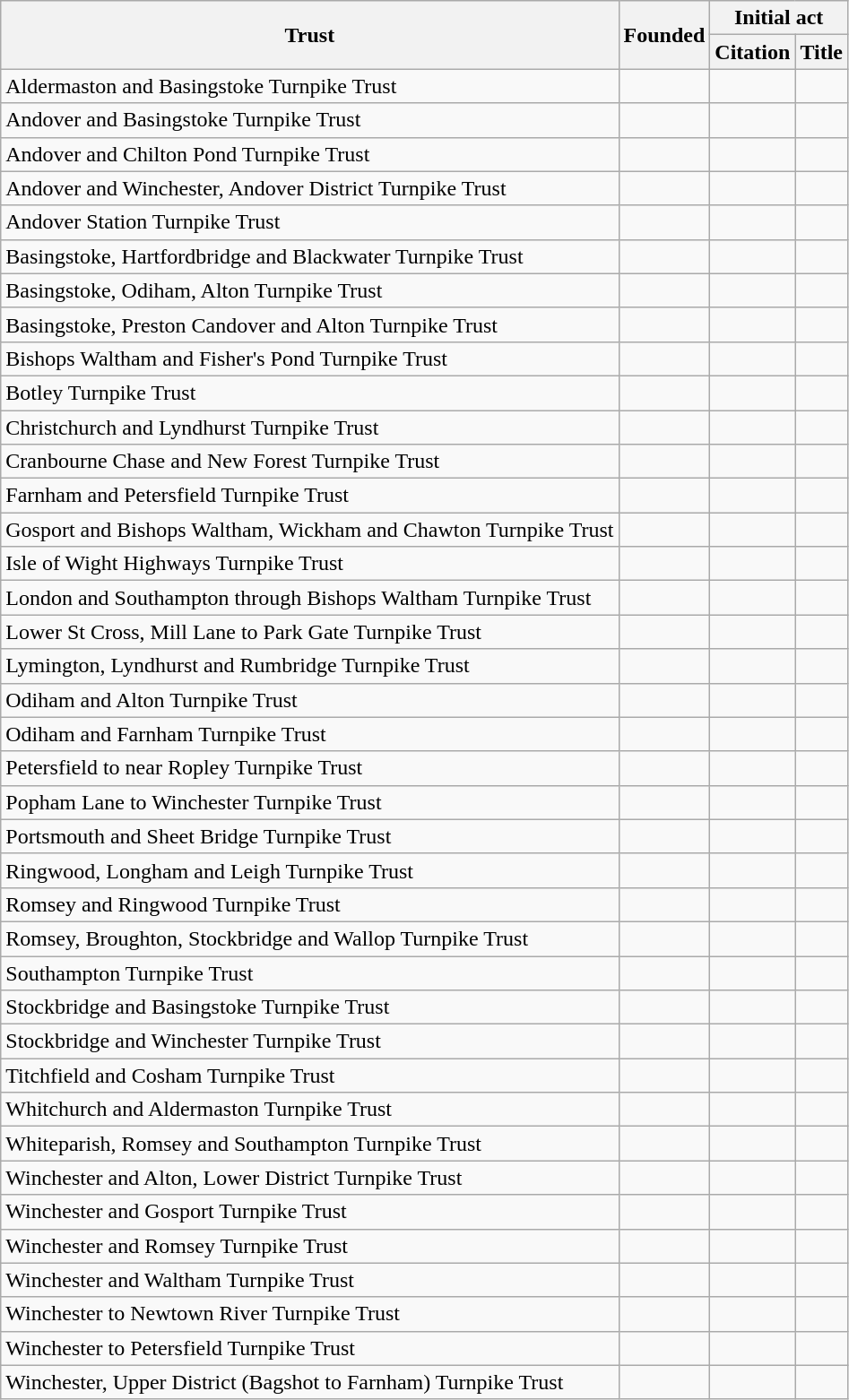<table class="wikitable sortable">
<tr>
<th rowspan=2>Trust</th>
<th rowspan=2>Founded</th>
<th colspan=2>Initial act</th>
</tr>
<tr>
<th>Citation</th>
<th>Title</th>
</tr>
<tr>
<td>Aldermaston and Basingstoke Turnpike Trust</td>
<td></td>
<td></td>
<td></td>
</tr>
<tr>
<td>Andover and Basingstoke Turnpike Trust</td>
<td></td>
<td></td>
<td></td>
</tr>
<tr>
<td>Andover and Chilton Pond Turnpike Trust</td>
<td></td>
<td></td>
<td></td>
</tr>
<tr>
<td>Andover and Winchester, Andover District Turnpike Trust</td>
<td></td>
<td></td>
<td></td>
</tr>
<tr>
<td>Andover Station Turnpike Trust</td>
<td></td>
<td></td>
<td></td>
</tr>
<tr>
<td>Basingstoke, Hartfordbridge and Blackwater Turnpike Trust</td>
<td></td>
<td></td>
<td></td>
</tr>
<tr>
<td>Basingstoke, Odiham, Alton Turnpike Trust</td>
<td></td>
<td></td>
<td></td>
</tr>
<tr>
<td>Basingstoke, Preston Candover and Alton Turnpike Trust</td>
<td></td>
<td></td>
<td></td>
</tr>
<tr>
<td>Bishops Waltham and Fisher's Pond Turnpike Trust</td>
<td></td>
<td></td>
<td></td>
</tr>
<tr>
<td>Botley Turnpike Trust</td>
<td></td>
<td></td>
<td></td>
</tr>
<tr>
<td>Christchurch and Lyndhurst Turnpike Trust</td>
<td></td>
<td></td>
<td></td>
</tr>
<tr>
<td>Cranbourne Chase and New Forest Turnpike Trust</td>
<td></td>
<td></td>
<td></td>
</tr>
<tr>
<td>Farnham and Petersfield Turnpike Trust</td>
<td></td>
<td></td>
<td></td>
</tr>
<tr>
<td>Gosport and Bishops Waltham, Wickham and Chawton Turnpike Trust</td>
<td></td>
<td></td>
<td></td>
</tr>
<tr>
<td>Isle of Wight Highways Turnpike Trust</td>
<td></td>
<td></td>
<td></td>
</tr>
<tr>
<td>London and Southampton through Bishops Waltham Turnpike Trust</td>
<td></td>
<td></td>
<td></td>
</tr>
<tr>
<td>Lower St Cross, Mill Lane to Park Gate Turnpike Trust</td>
<td></td>
<td></td>
<td></td>
</tr>
<tr>
<td>Lymington, Lyndhurst and Rumbridge Turnpike Trust</td>
<td></td>
<td></td>
<td></td>
</tr>
<tr>
<td>Odiham and Alton Turnpike Trust</td>
<td></td>
<td></td>
<td></td>
</tr>
<tr>
<td>Odiham and Farnham Turnpike Trust</td>
<td></td>
<td></td>
<td></td>
</tr>
<tr>
<td>Petersfield to near Ropley Turnpike Trust</td>
<td></td>
<td></td>
<td></td>
</tr>
<tr>
<td>Popham Lane to Winchester Turnpike Trust</td>
<td></td>
<td></td>
<td></td>
</tr>
<tr>
<td>Portsmouth and Sheet Bridge Turnpike Trust</td>
<td></td>
<td></td>
<td></td>
</tr>
<tr>
<td>Ringwood, Longham and Leigh Turnpike Trust</td>
<td></td>
<td></td>
<td></td>
</tr>
<tr>
<td>Romsey and Ringwood Turnpike Trust</td>
<td></td>
<td></td>
<td></td>
</tr>
<tr>
<td>Romsey, Broughton, Stockbridge and Wallop Turnpike Trust</td>
<td></td>
<td></td>
<td></td>
</tr>
<tr>
<td>Southampton Turnpike Trust</td>
<td></td>
<td></td>
<td></td>
</tr>
<tr>
<td>Stockbridge and Basingstoke Turnpike Trust</td>
<td></td>
<td></td>
<td></td>
</tr>
<tr>
<td>Stockbridge and Winchester Turnpike Trust</td>
<td></td>
<td></td>
<td></td>
</tr>
<tr>
<td>Titchfield and Cosham Turnpike Trust</td>
<td></td>
<td></td>
<td></td>
</tr>
<tr>
<td>Whitchurch and Aldermaston Turnpike Trust</td>
<td></td>
<td></td>
<td></td>
</tr>
<tr>
<td>Whiteparish, Romsey and Southampton Turnpike Trust</td>
<td></td>
<td></td>
<td></td>
</tr>
<tr>
<td>Winchester and Alton, Lower District Turnpike Trust</td>
<td></td>
<td></td>
<td></td>
</tr>
<tr>
<td>Winchester and Gosport Turnpike Trust</td>
<td></td>
<td></td>
<td></td>
</tr>
<tr>
<td>Winchester and Romsey Turnpike Trust</td>
<td></td>
<td></td>
<td></td>
</tr>
<tr>
<td>Winchester and Waltham Turnpike Trust</td>
<td></td>
<td></td>
<td></td>
</tr>
<tr>
<td>Winchester to Newtown River Turnpike Trust</td>
<td></td>
<td></td>
<td></td>
</tr>
<tr>
<td>Winchester to Petersfield Turnpike Trust</td>
<td></td>
<td></td>
<td></td>
</tr>
<tr>
<td>Winchester, Upper District (Bagshot to Farnham) Turnpike Trust</td>
<td></td>
<td></td>
<td></td>
</tr>
</table>
